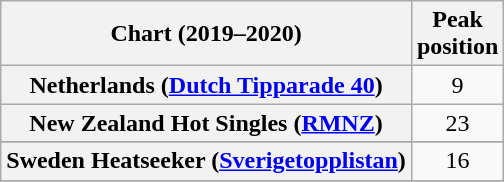<table class="wikitable sortable plainrowheaders" style="text-align:center">
<tr>
<th>Chart (2019–2020)</th>
<th>Peak<br>position</th>
</tr>
<tr>
<th scope="row">Netherlands (<a href='#'>Dutch Tipparade 40</a>)</th>
<td>9</td>
</tr>
<tr>
<th scope="row">New Zealand Hot Singles (<a href='#'>RMNZ</a>)</th>
<td>23</td>
</tr>
<tr>
</tr>
<tr>
<th scope="row">Sweden Heatseeker (<a href='#'>Sverigetopplistan</a>)</th>
<td>16</td>
</tr>
<tr>
</tr>
</table>
